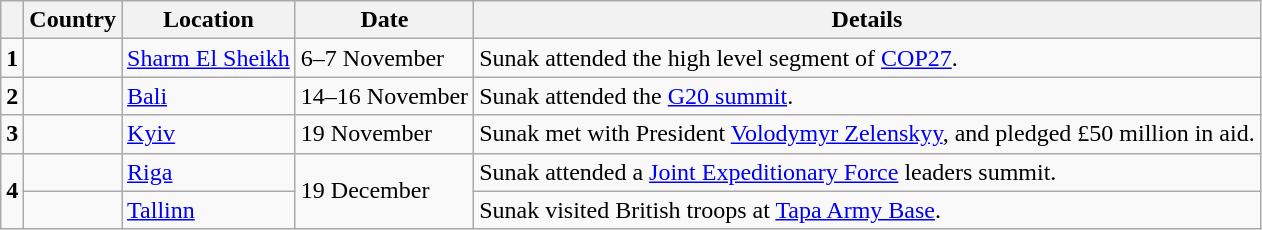<table class="wikitable sortable">
<tr>
<th></th>
<th>Country</th>
<th>Location</th>
<th>Date</th>
<th>Details</th>
</tr>
<tr>
<td><strong>1</strong></td>
<td></td>
<td><a href='#'>Sharm El Sheikh</a></td>
<td>6–7 November</td>
<td>Sunak attended the high level segment of <a href='#'>COP27</a>.</td>
</tr>
<tr>
<td><strong>2</strong></td>
<td></td>
<td><a href='#'>Bali</a></td>
<td>14–16 November</td>
<td>Sunak attended the <a href='#'>G20 summit</a>.</td>
</tr>
<tr>
<td><strong>3</strong></td>
<td></td>
<td><a href='#'>Kyiv</a></td>
<td>19 November</td>
<td>Sunak met with President <a href='#'>Volodymyr Zelenskyy</a>, and pledged £50 million in aid.</td>
</tr>
<tr>
<td rowspan=2><strong>4</strong></td>
<td></td>
<td><a href='#'>Riga</a></td>
<td rowspan=2>19 December</td>
<td>Sunak attended a <a href='#'>Joint Expeditionary Force</a> leaders summit.</td>
</tr>
<tr>
<td></td>
<td><a href='#'>Tallinn</a></td>
<td>Sunak visited British troops at <a href='#'>Tapa Army Base</a>.</td>
</tr>
</table>
